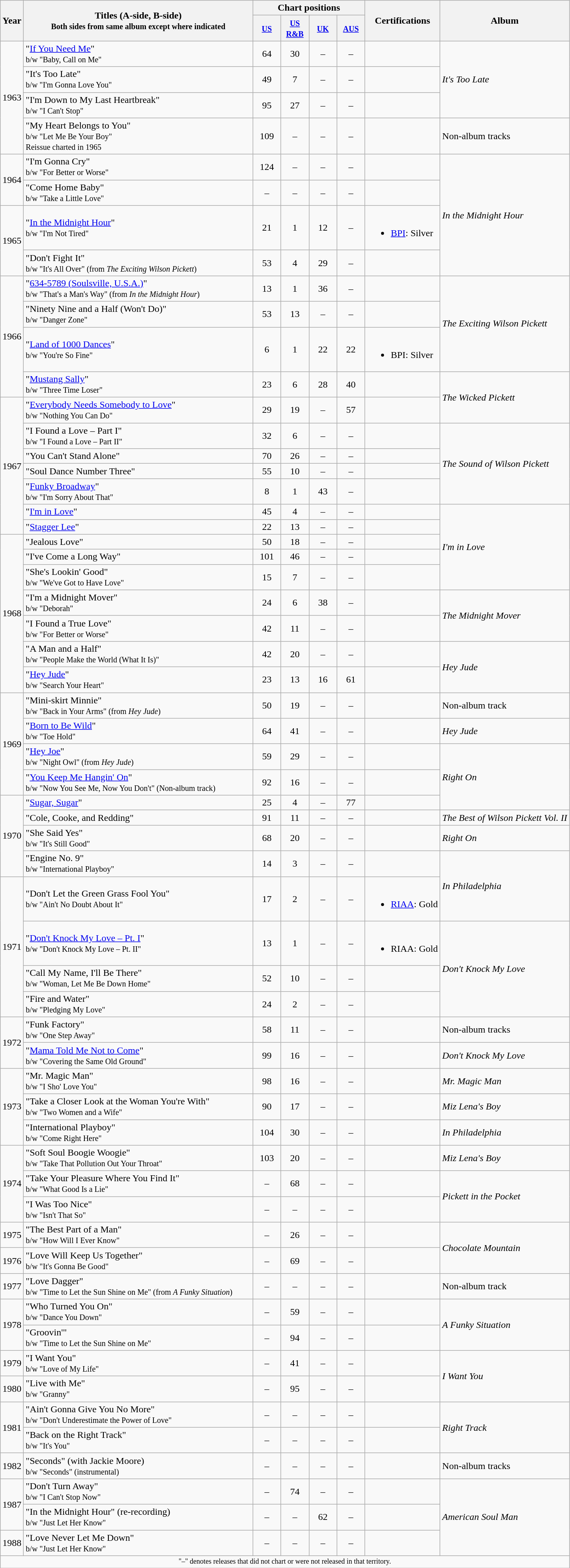<table class="wikitable">
<tr>
<th style="width:28px;" rowspan="2">Year</th>
<th style="width:380px;" rowspan="2">Titles (A-side, B-side)<br><small>Both sides from same album except where indicated</small></th>
<th colspan="4">Chart positions</th>
<th rowspan="2">Certifications</th>
<th rowspan="2">Album</th>
</tr>
<tr>
<th style="width:40px;"><small><a href='#'>US</a></small><br></th>
<th style="width:40px;"><small><a href='#'>US R&B</a></small><br></th>
<th style="width:40px;"><small><a href='#'>UK</a></small><br></th>
<th style="width:40px;"><small><a href='#'>AUS</a></small><br></th>
</tr>
<tr>
<td rowspan="4">1963</td>
<td>"<a href='#'>If You Need Me</a>"<br><small>b/w "Baby, Call on Me"</small></td>
<td style="text-align:center;">64</td>
<td style="text-align:center;">30</td>
<td style="text-align:center;">–</td>
<td style="text-align:center;">–</td>
<td></td>
<td rowspan="3"><em>It's Too Late</em></td>
</tr>
<tr>
<td>"It's Too Late"<br><small>b/w "I'm Gonna Love You"</small></td>
<td style="text-align:center;">49</td>
<td style="text-align:center;">7</td>
<td style="text-align:center;">–</td>
<td style="text-align:center;">–</td>
<td></td>
</tr>
<tr>
<td>"I'm Down to My Last Heartbreak"<br><small>b/w "I Can't Stop"</small></td>
<td style="text-align:center;">95</td>
<td style="text-align:center;">27</td>
<td style="text-align:center;">–</td>
<td style="text-align:center;">–</td>
<td></td>
</tr>
<tr>
<td>"My Heart Belongs to You"<br><small>b/w "Let Me Be Your Boy"<br> Reissue charted in 1965</small></td>
<td style="text-align:center;">109</td>
<td style="text-align:center;">–</td>
<td style="text-align:center;">–</td>
<td style="text-align:center;">–</td>
<td></td>
<td>Non-album tracks</td>
</tr>
<tr>
<td rowspan="2">1964</td>
<td>"I'm Gonna Cry"<br><small>b/w "For Better or Worse"</small></td>
<td style="text-align:center;">124</td>
<td style="text-align:center;">–</td>
<td style="text-align:center;">–</td>
<td style="text-align:center;">–</td>
<td></td>
<td rowspan="4"><em>In the Midnight Hour</em></td>
</tr>
<tr>
<td>"Come Home Baby"<br><small>b/w "Take a Little Love"</small></td>
<td style="text-align:center;">–</td>
<td style="text-align:center;">–</td>
<td style="text-align:center;">–</td>
<td style="text-align:center;">–</td>
<td></td>
</tr>
<tr>
<td rowspan="2">1965</td>
<td>"<a href='#'>In the Midnight Hour</a>"<br><small>b/w "I'm Not Tired"</small></td>
<td style="text-align:center;">21</td>
<td style="text-align:center;">1</td>
<td style="text-align:center;">12</td>
<td style="text-align:center;">–</td>
<td><br><ul><li><a href='#'>BPI</a>: Silver</li></ul></td>
</tr>
<tr>
<td>"Don't Fight It"<br><small>b/w "It's All Over" (from <em>The Exciting Wilson Pickett</em>)</small></td>
<td style="text-align:center;">53</td>
<td style="text-align:center;">4</td>
<td style="text-align:center;">29</td>
<td style="text-align:center;">–</td>
<td></td>
</tr>
<tr>
<td rowspan="4">1966</td>
<td>"<a href='#'>634-5789 (Soulsville, U.S.A.)</a>"<br><small>b/w "That's a Man's Way" (from <em>In the Midnight Hour</em>)</small></td>
<td style="text-align:center;">13</td>
<td style="text-align:center;">1</td>
<td style="text-align:center;">36</td>
<td style="text-align:center;">–</td>
<td></td>
<td rowspan="3"><em>The Exciting Wilson Pickett</em></td>
</tr>
<tr>
<td>"Ninety Nine and a Half (Won't Do)"<br><small>b/w "Danger Zone"</small></td>
<td style="text-align:center;">53</td>
<td style="text-align:center;">13</td>
<td style="text-align:center;">–</td>
<td style="text-align:center;">–</td>
<td></td>
</tr>
<tr>
<td>"<a href='#'>Land of 1000 Dances</a>"<br><small>b/w "You're So Fine"</small></td>
<td style="text-align:center;">6</td>
<td style="text-align:center;">1</td>
<td style="text-align:center;">22</td>
<td style="text-align:center;">22</td>
<td><br><ul><li>BPI: Silver</li></ul></td>
</tr>
<tr>
<td>"<a href='#'>Mustang Sally</a>"<br><small>b/w "Three Time Loser"</small></td>
<td style="text-align:center;">23</td>
<td style="text-align:center;">6</td>
<td style="text-align:center;">28</td>
<td style="text-align:center;">40</td>
<td></td>
<td rowspan="2"><em>The Wicked Pickett</em></td>
</tr>
<tr>
<td rowspan="7">1967</td>
<td>"<a href='#'>Everybody Needs Somebody to Love</a>"<br><small>b/w "Nothing You Can Do"</small></td>
<td style="text-align:center;">29</td>
<td style="text-align:center;">19</td>
<td style="text-align:center;">–</td>
<td style="text-align:center;">57</td>
<td></td>
</tr>
<tr>
<td>"I Found a Love – Part I"<br><small>b/w "I Found a Love – Part II"</small></td>
<td style="text-align:center;">32</td>
<td style="text-align:center;">6</td>
<td style="text-align:center;">–</td>
<td style="text-align:center;">–</td>
<td></td>
<td rowspan="4"><em>The Sound of Wilson Pickett</em></td>
</tr>
<tr>
<td>"You Can't Stand Alone"</td>
<td style="text-align:center;">70</td>
<td style="text-align:center;">26</td>
<td style="text-align:center;">–</td>
<td style="text-align:center;">–</td>
<td></td>
</tr>
<tr>
<td>"Soul Dance Number Three"</td>
<td style="text-align:center;">55</td>
<td style="text-align:center;">10</td>
<td style="text-align:center;">–</td>
<td style="text-align:center;">–</td>
<td></td>
</tr>
<tr>
<td>"<a href='#'>Funky Broadway</a>"<br><small>b/w "I'm Sorry About That"</small></td>
<td style="text-align:center;">8</td>
<td style="text-align:center;">1</td>
<td style="text-align:center;">43</td>
<td style="text-align:center;">–</td>
<td></td>
</tr>
<tr>
<td>"<a href='#'>I'm in Love</a>"</td>
<td style="text-align:center;">45</td>
<td style="text-align:center;">4</td>
<td style="text-align:center;">–</td>
<td style="text-align:center;">–</td>
<td></td>
<td rowspan="5"><em>I'm in Love</em></td>
</tr>
<tr>
<td>"<a href='#'>Stagger Lee</a>"</td>
<td style="text-align:center;">22</td>
<td style="text-align:center;">13</td>
<td style="text-align:center;">–</td>
<td style="text-align:center;">–</td>
<td></td>
</tr>
<tr>
<td rowspan="7">1968</td>
<td>"Jealous Love"</td>
<td style="text-align:center;">50</td>
<td style="text-align:center;">18</td>
<td style="text-align:center;">–</td>
<td style="text-align:center;">–</td>
<td></td>
</tr>
<tr>
<td>"I've Come a Long Way"</td>
<td style="text-align:center;">101</td>
<td style="text-align:center;">46</td>
<td style="text-align:center;">–</td>
<td style="text-align:center;">–</td>
<td></td>
</tr>
<tr>
<td>"She's Lookin' Good"<br><small>b/w "We've Got to Have Love"</small></td>
<td style="text-align:center;">15</td>
<td style="text-align:center;">7</td>
<td style="text-align:center;">–</td>
<td style="text-align:center;">–</td>
<td></td>
</tr>
<tr>
<td>"I'm a Midnight Mover"<br><small>b/w "Deborah"</small></td>
<td style="text-align:center;">24</td>
<td style="text-align:center;">6</td>
<td style="text-align:center;">38</td>
<td style="text-align:center;">–</td>
<td></td>
<td rowspan="2"><em>The Midnight Mover</em></td>
</tr>
<tr>
<td>"I Found a True Love"<br><small>b/w "For Better or Worse"</small></td>
<td style="text-align:center;">42</td>
<td style="text-align:center;">11</td>
<td style="text-align:center;">–</td>
<td style="text-align:center;">–</td>
<td></td>
</tr>
<tr>
<td>"A Man and a Half"<br><small>b/w "People Make the World (What It Is)"</small></td>
<td style="text-align:center;">42</td>
<td style="text-align:center;">20</td>
<td style="text-align:center;">–</td>
<td style="text-align:center;">–</td>
<td></td>
<td rowspan="2"><em>Hey Jude</em></td>
</tr>
<tr>
<td>"<a href='#'>Hey Jude</a>"<br><small>b/w "Search Your Heart"</small></td>
<td style="text-align:center;">23</td>
<td style="text-align:center;">13</td>
<td style="text-align:center;">16</td>
<td style="text-align:center;">61</td>
<td></td>
</tr>
<tr>
<td rowspan="4">1969</td>
<td>"Mini-skirt Minnie"<br><small>b/w "Back in Your Arms" (from <em>Hey Jude</em>)</small></td>
<td style="text-align:center;">50</td>
<td style="text-align:center;">19</td>
<td style="text-align:center;">–</td>
<td style="text-align:center;">–</td>
<td></td>
<td>Non-album track</td>
</tr>
<tr>
<td>"<a href='#'>Born to Be Wild</a>"<br><small>b/w "Toe Hold"</small></td>
<td style="text-align:center;">64</td>
<td style="text-align:center;">41</td>
<td style="text-align:center;">–</td>
<td style="text-align:center;">–</td>
<td></td>
<td><em>Hey Jude</em></td>
</tr>
<tr>
<td>"<a href='#'>Hey Joe</a>"<br><small>b/w "Night Owl" (from <em>Hey Jude</em>)</small></td>
<td style="text-align:center;">59</td>
<td style="text-align:center;">29</td>
<td style="text-align:center;">–</td>
<td style="text-align:center;">–</td>
<td></td>
<td rowspan="3"><em>Right On</em></td>
</tr>
<tr>
<td>"<a href='#'>You Keep Me Hangin' On</a>"<br><small>b/w "Now You See Me, Now You Don't" (Non-album track)</small></td>
<td style="text-align:center;">92</td>
<td style="text-align:center;">16</td>
<td style="text-align:center;">–</td>
<td style="text-align:center;">–</td>
<td></td>
</tr>
<tr>
<td rowspan="4">1970</td>
<td>"<a href='#'>Sugar, Sugar</a>"</td>
<td style="text-align:center;">25</td>
<td style="text-align:center;">4</td>
<td style="text-align:center;">–</td>
<td style="text-align:center;">77</td>
<td></td>
</tr>
<tr>
<td>"Cole, Cooke, and Redding"</td>
<td style="text-align:center;">91</td>
<td style="text-align:center;">11</td>
<td style="text-align:center;">–</td>
<td style="text-align:center;">–</td>
<td></td>
<td><em>The Best of Wilson Pickett Vol. II</em></td>
</tr>
<tr>
<td>"She Said Yes"<br><small>b/w "It's Still Good"</small></td>
<td style="text-align:center;">68</td>
<td style="text-align:center;">20</td>
<td style="text-align:center;">–</td>
<td style="text-align:center;">–</td>
<td></td>
<td><em>Right On</em></td>
</tr>
<tr>
<td>"Engine No. 9"<br><small>b/w "International Playboy"</small></td>
<td style="text-align:center;">14</td>
<td style="text-align:center;">3</td>
<td style="text-align:center;">–</td>
<td style="text-align:center;">–</td>
<td></td>
<td rowspan="2"><em>In Philadelphia</em></td>
</tr>
<tr>
<td rowspan="4">1971</td>
<td>"Don't Let the Green Grass Fool You"<br><small>b/w "Ain't No Doubt About It"</small></td>
<td style="text-align:center;">17</td>
<td style="text-align:center;">2</td>
<td style="text-align:center;">–</td>
<td style="text-align:center;">–</td>
<td><br><ul><li><a href='#'>RIAA</a>: Gold</li></ul></td>
</tr>
<tr>
<td>"<a href='#'>Don't Knock My Love – Pt. I</a>"<br><small>b/w "Don't Knock My Love – Pt. II"</small></td>
<td style="text-align:center;">13</td>
<td style="text-align:center;">1</td>
<td style="text-align:center;">–</td>
<td style="text-align:center;">–</td>
<td><br><ul><li>RIAA: Gold</li></ul></td>
<td rowspan="3"><em>Don't Knock My Love</em></td>
</tr>
<tr>
<td>"Call My Name, I'll Be There"<br><small>b/w "Woman, Let Me Be Down Home"</small></td>
<td style="text-align:center;">52</td>
<td style="text-align:center;">10</td>
<td style="text-align:center;">–</td>
<td style="text-align:center;">–</td>
<td></td>
</tr>
<tr>
<td>"Fire and Water"<br><small>b/w "Pledging My Love"</small></td>
<td style="text-align:center;">24</td>
<td style="text-align:center;">2</td>
<td style="text-align:center;">–</td>
<td style="text-align:center;">–</td>
<td></td>
</tr>
<tr>
<td rowspan="2">1972</td>
<td>"Funk Factory"<br><small>b/w "One Step Away"</small></td>
<td style="text-align:center;">58</td>
<td style="text-align:center;">11</td>
<td style="text-align:center;">–</td>
<td style="text-align:center;">–</td>
<td></td>
<td>Non-album tracks</td>
</tr>
<tr>
<td>"<a href='#'>Mama Told Me Not to Come</a>"<br><small>b/w "Covering the Same Old Ground"</small></td>
<td style="text-align:center;">99</td>
<td style="text-align:center;">16</td>
<td style="text-align:center;">–</td>
<td style="text-align:center;">–</td>
<td></td>
<td><em>Don't Knock My Love</em></td>
</tr>
<tr>
<td rowspan="3">1973</td>
<td>"Mr. Magic Man"<br><small>b/w "I Sho' Love You"</small></td>
<td style="text-align:center;">98</td>
<td style="text-align:center;">16</td>
<td style="text-align:center;">–</td>
<td style="text-align:center;">–</td>
<td></td>
<td><em>Mr. Magic Man</em></td>
</tr>
<tr>
<td>"Take a Closer Look at the Woman You're With"<br><small>b/w "Two Women and a Wife"</small></td>
<td style="text-align:center;">90</td>
<td style="text-align:center;">17</td>
<td style="text-align:center;">–</td>
<td style="text-align:center;">–</td>
<td></td>
<td><em>Miz Lena's Boy</em></td>
</tr>
<tr>
<td>"International Playboy"<br><small>b/w "Come Right Here"</small></td>
<td style="text-align:center;">104</td>
<td style="text-align:center;">30</td>
<td style="text-align:center;">–</td>
<td style="text-align:center;">–</td>
<td></td>
<td><em>In Philadelphia</em></td>
</tr>
<tr>
<td rowspan="3">1974</td>
<td>"Soft Soul Boogie Woogie"<br><small>b/w "Take That Pollution Out Your Throat"</small></td>
<td style="text-align:center;">103</td>
<td style="text-align:center;">20</td>
<td style="text-align:center;">–</td>
<td style="text-align:center;">–</td>
<td></td>
<td><em>Miz Lena's Boy</em></td>
</tr>
<tr>
<td>"Take Your Pleasure Where You Find It"<br><small>b/w "What Good Is a Lie"</small></td>
<td style="text-align:center;">–</td>
<td style="text-align:center;">68</td>
<td style="text-align:center;">–</td>
<td style="text-align:center;">–</td>
<td></td>
<td rowspan="2"><em>Pickett in the Pocket</em></td>
</tr>
<tr>
<td>"I Was Too Nice"<br><small>b/w "Isn't That So"</small></td>
<td style="text-align:center;">–</td>
<td style="text-align:center;">–</td>
<td style="text-align:center;">–</td>
<td style="text-align:center;">–</td>
<td></td>
</tr>
<tr>
<td>1975</td>
<td>"The Best Part of a Man"<br><small>b/w "How Will I Ever Know"</small></td>
<td style="text-align:center;">–</td>
<td style="text-align:center;">26</td>
<td style="text-align:center;">–</td>
<td style="text-align:center;">–</td>
<td></td>
<td rowspan="2"><em>Chocolate Mountain</em></td>
</tr>
<tr>
<td>1976</td>
<td>"Love Will Keep Us Together"<br><small>b/w "It's Gonna Be Good"</small></td>
<td style="text-align:center;">–</td>
<td style="text-align:center;">69</td>
<td style="text-align:center;">–</td>
<td style="text-align:center;">–</td>
<td></td>
</tr>
<tr>
<td>1977</td>
<td>"Love Dagger"<br><small>b/w "Time to Let the Sun Shine on Me" (from <em>A Funky Situation</em>)</small></td>
<td style="text-align:center;">–</td>
<td style="text-align:center;">–</td>
<td style="text-align:center;">–</td>
<td style="text-align:center;">–</td>
<td></td>
<td>Non-album track</td>
</tr>
<tr>
<td rowspan="2">1978</td>
<td>"Who Turned You On"<br><small>b/w "Dance You Down"</small></td>
<td style="text-align:center;">–</td>
<td style="text-align:center;">59</td>
<td style="text-align:center;">–</td>
<td style="text-align:center;">–</td>
<td></td>
<td rowspan="2"><em>A Funky Situation</em></td>
</tr>
<tr>
<td>"Groovin'"<br><small>b/w "Time to Let the Sun Shine on Me"</small></td>
<td style="text-align:center;">–</td>
<td style="text-align:center;">94</td>
<td style="text-align:center;">–</td>
<td style="text-align:center;">–</td>
<td></td>
</tr>
<tr>
<td>1979</td>
<td>"I Want You"<br><small>b/w "Love of My Life"</small></td>
<td style="text-align:center;">–</td>
<td style="text-align:center;">41</td>
<td style="text-align:center;">–</td>
<td style="text-align:center;">–</td>
<td></td>
<td rowspan="2"><em>I Want You</em></td>
</tr>
<tr>
<td>1980</td>
<td>"Live with Me"<br><small>b/w "Granny"</small></td>
<td style="text-align:center;">–</td>
<td style="text-align:center;">95</td>
<td style="text-align:center;">–</td>
<td style="text-align:center;">–</td>
<td></td>
</tr>
<tr>
<td rowspan="2">1981</td>
<td>"Ain't Gonna Give You No More"<br><small>b/w "Don't Underestimate the Power of Love"</small></td>
<td style="text-align:center;">–</td>
<td style="text-align:center;">–</td>
<td style="text-align:center;">–</td>
<td style="text-align:center;">–</td>
<td></td>
<td rowspan="2"><em>Right Track</em></td>
</tr>
<tr>
<td>"Back on the Right Track"<br><small>b/w "It's You"</small></td>
<td style="text-align:center;">–</td>
<td style="text-align:center;">–</td>
<td style="text-align:center;">–</td>
<td style="text-align:center;">–</td>
<td></td>
</tr>
<tr>
<td>1982</td>
<td>"Seconds" (with Jackie Moore)<br><small>b/w "Seconds" (instrumental)</small></td>
<td style="text-align:center;">–</td>
<td style="text-align:center;">–</td>
<td style="text-align:center;">–</td>
<td style="text-align:center;">–</td>
<td></td>
<td>Non-album tracks</td>
</tr>
<tr>
<td rowspan="2">1987</td>
<td>"Don't Turn Away"<br><small>b/w "I Can't Stop Now"</small></td>
<td style="text-align:center;">–</td>
<td style="text-align:center;">74</td>
<td style="text-align:center;">–</td>
<td style="text-align:center;">–</td>
<td></td>
<td rowspan="3"><em>American Soul Man</em></td>
</tr>
<tr>
<td>"In the Midnight Hour" (re-recording)<br><small>b/w "Just Let Her Know"</small></td>
<td style="text-align:center;">–</td>
<td style="text-align:center;">–</td>
<td style="text-align:center;">62</td>
<td style="text-align:center;">–</td>
<td></td>
</tr>
<tr>
<td>1988</td>
<td>"Love Never Let Me Down"<br><small>b/w "Just Let Her Know"</small></td>
<td style="text-align:center;">–</td>
<td style="text-align:center;">–</td>
<td style="text-align:center;">–</td>
<td style="text-align:center;">–</td>
<td></td>
</tr>
<tr>
<td colspan="8" style="text-align:center; font-size:9pt;">"–" denotes releases that did not chart or were not released in that territory.</td>
</tr>
</table>
